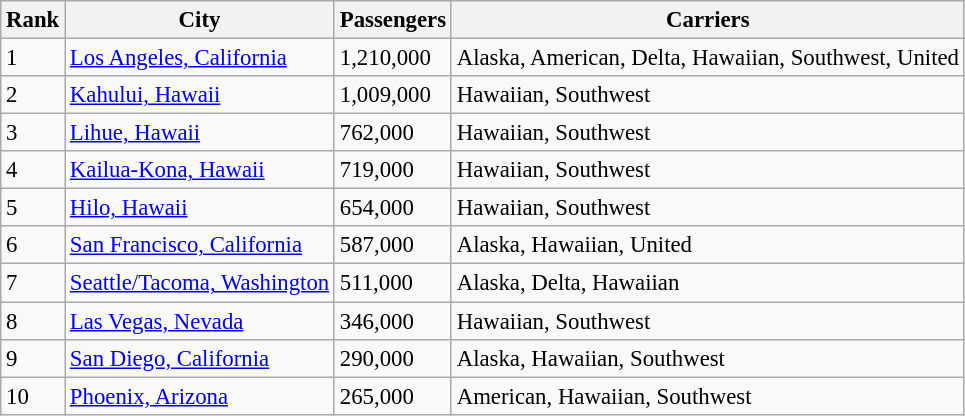<table class="wikitable sortable" style="font-size: 95%" width= align=>
<tr>
<th>Rank</th>
<th>City</th>
<th>Passengers</th>
<th>Carriers</th>
</tr>
<tr>
<td>1</td>
<td><a href='#'>Los Angeles, California</a></td>
<td>1,210,000</td>
<td>Alaska, American, Delta, Hawaiian, Southwest, United</td>
</tr>
<tr>
<td>2</td>
<td><a href='#'>Kahului, Hawaii</a></td>
<td>1,009,000</td>
<td>Hawaiian, Southwest</td>
</tr>
<tr>
<td>3</td>
<td><a href='#'>Lihue, Hawaii</a></td>
<td>762,000</td>
<td>Hawaiian, Southwest</td>
</tr>
<tr>
<td>4</td>
<td><a href='#'>Kailua-Kona, Hawaii</a></td>
<td>719,000</td>
<td>Hawaiian, Southwest</td>
</tr>
<tr>
<td>5</td>
<td><a href='#'>Hilo, Hawaii</a></td>
<td>654,000</td>
<td>Hawaiian, Southwest</td>
</tr>
<tr>
<td>6</td>
<td><a href='#'>San Francisco, California</a></td>
<td>587,000</td>
<td>Alaska, Hawaiian, United</td>
</tr>
<tr>
<td>7</td>
<td><a href='#'>Seattle/Tacoma, Washington</a></td>
<td>511,000</td>
<td>Alaska, Delta, Hawaiian</td>
</tr>
<tr>
<td>8</td>
<td><a href='#'>Las Vegas, Nevada</a></td>
<td>346,000</td>
<td>Hawaiian, Southwest</td>
</tr>
<tr>
<td>9</td>
<td><a href='#'>San Diego, California</a></td>
<td>290,000</td>
<td>Alaska, Hawaiian, Southwest</td>
</tr>
<tr>
<td>10</td>
<td><a href='#'>Phoenix, Arizona</a></td>
<td>265,000</td>
<td>American, Hawaiian, Southwest</td>
</tr>
</table>
